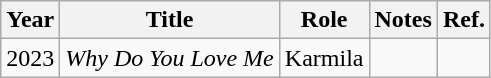<table class="wikitable plainrowheaders sortable">
<tr>
<th scope="col">Year</th>
<th scope="col">Title</th>
<th scope="col">Role</th>
<th scope="col">Notes</th>
<th scope="col">Ref.</th>
</tr>
<tr>
<td>2023</td>
<td><em>Why Do You Love Me</em></td>
<td>Karmila</td>
<td></td>
<td></td>
</tr>
</table>
